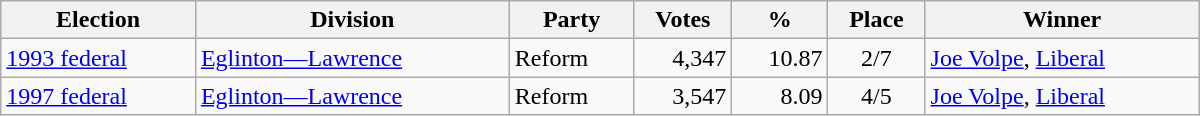<table class="wikitable" width="800">
<tr>
<th align="left">Election</th>
<th align="left">Division</th>
<th align="left">Party</th>
<th align="right">Votes</th>
<th align="right">%</th>
<th align="center">Place</th>
<th align="center">Winner</th>
</tr>
<tr>
<td align="left"><a href='#'>1993 federal</a></td>
<td align="left"><a href='#'>Eglinton—Lawrence</a></td>
<td align="left">Reform</td>
<td align="right">4,347</td>
<td align="right">10.87</td>
<td align="center">2/7</td>
<td align="left"><a href='#'>Joe Volpe</a>, <a href='#'>Liberal</a></td>
</tr>
<tr>
<td align="left"><a href='#'>1997 federal</a></td>
<td align="left"><a href='#'>Eglinton—Lawrence</a></td>
<td align="left">Reform</td>
<td align="right">3,547</td>
<td align="right">8.09</td>
<td align="center">4/5</td>
<td align="left"><a href='#'>Joe Volpe</a>, <a href='#'>Liberal</a></td>
</tr>
</table>
